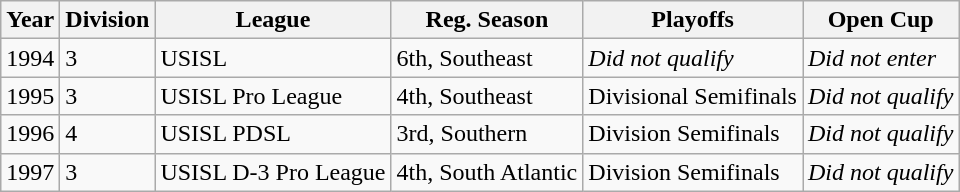<table class="wikitable">
<tr>
<th>Year</th>
<th>Division</th>
<th>League</th>
<th>Reg. Season</th>
<th>Playoffs</th>
<th>Open Cup</th>
</tr>
<tr>
<td>1994</td>
<td>3</td>
<td>USISL</td>
<td>6th, Southeast</td>
<td><em>Did not qualify</em></td>
<td><em>Did not enter</em></td>
</tr>
<tr>
<td>1995</td>
<td>3</td>
<td>USISL Pro League</td>
<td>4th, Southeast</td>
<td>Divisional Semifinals</td>
<td><em>Did not qualify</em></td>
</tr>
<tr>
<td>1996</td>
<td>4</td>
<td>USISL PDSL</td>
<td>3rd, Southern</td>
<td>Division Semifinals</td>
<td><em>Did not qualify</em></td>
</tr>
<tr>
<td>1997</td>
<td>3</td>
<td>USISL D-3 Pro League</td>
<td>4th, South Atlantic</td>
<td>Division Semifinals</td>
<td><em>Did not qualify</em></td>
</tr>
</table>
